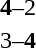<table style="text-align:center">
<tr>
<th width=223></th>
<th width=100></th>
<th width=223></th>
</tr>
<tr>
<td align=right><small><span></span></small> <strong></strong></td>
<td><strong>4</strong>–2</td>
<td align=left> <small><span></span></small></td>
</tr>
<tr>
<td align=right><small><span></span></small> </td>
<td>3–<strong>4</strong></td>
<td align=left><strong></strong> <small><span></span></small></td>
</tr>
</table>
